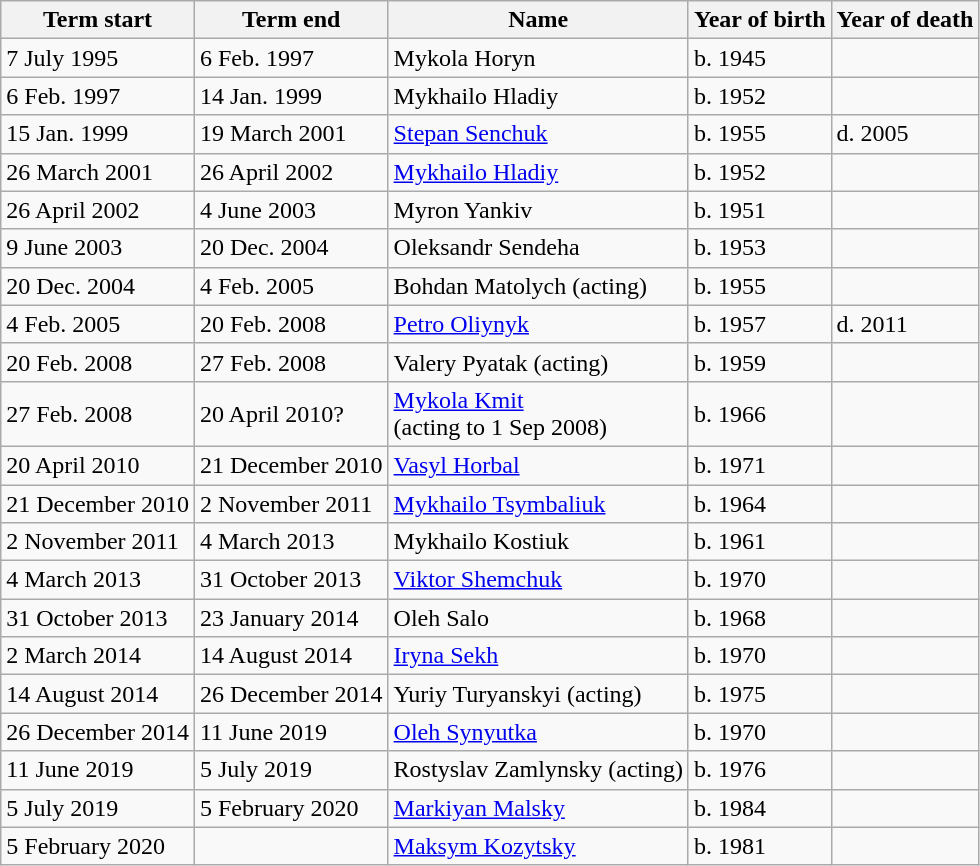<table class="wikitable">
<tr>
<th>Term start</th>
<th>Term end</th>
<th>Name</th>
<th>Year of birth</th>
<th>Year of death</th>
</tr>
<tr>
<td>7 July 1995</td>
<td>6 Feb. 1997</td>
<td>Mykola Horyn</td>
<td>b. 1945</td>
<td></td>
</tr>
<tr>
<td>6 Feb. 1997</td>
<td>14 Jan. 1999</td>
<td>Mykhailo Hladiy</td>
<td>b. 1952</td>
<td></td>
</tr>
<tr>
<td>15 Jan. 1999</td>
<td>19 March 2001</td>
<td><a href='#'>Stepan Senchuk</a></td>
<td>b. 1955</td>
<td>d. 2005</td>
</tr>
<tr>
<td>26 March 2001</td>
<td>26 April 2002</td>
<td><a href='#'>Mykhailo Hladiy</a></td>
<td>b. 1952</td>
<td></td>
</tr>
<tr>
<td>26 April 2002</td>
<td>4 June 2003</td>
<td>Myron Yankiv</td>
<td>b. 1951</td>
<td></td>
</tr>
<tr>
<td>9 June 2003</td>
<td>20 Dec. 2004</td>
<td>Oleksandr Sendeha</td>
<td>b. 1953</td>
<td></td>
</tr>
<tr>
<td>20 Dec. 2004</td>
<td>4 Feb. 2005</td>
<td>Bohdan Matolych (acting)</td>
<td>b. 1955</td>
<td></td>
</tr>
<tr>
<td>4 Feb. 2005</td>
<td>20 Feb. 2008</td>
<td><a href='#'>Petro Oliynyk</a></td>
<td>b. 1957</td>
<td>d. 2011</td>
</tr>
<tr>
<td>20 Feb. 2008</td>
<td>27 Feb. 2008</td>
<td>Valery Pyatak (acting)</td>
<td>b. 1959</td>
<td></td>
</tr>
<tr>
<td>27 Feb. 2008</td>
<td>20 April 2010?</td>
<td><a href='#'>Mykola Kmit</a> <br>(acting to 1 Sep 2008)</td>
<td>b. 1966</td>
<td></td>
</tr>
<tr>
<td>20 April 2010</td>
<td>21 December 2010</td>
<td><a href='#'>Vasyl Horbal</a></td>
<td>b. 1971</td>
<td></td>
</tr>
<tr>
<td>21 December 2010</td>
<td>2 November 2011</td>
<td><a href='#'>Mykhailo Tsymbaliuk</a></td>
<td>b. 1964</td>
<td></td>
</tr>
<tr>
<td>2 November 2011</td>
<td>4 March 2013</td>
<td>Mykhailo Kostiuk</td>
<td>b. 1961</td>
<td></td>
</tr>
<tr>
<td>4 March 2013</td>
<td>31 October 2013</td>
<td><a href='#'>Viktor Shemchuk</a></td>
<td>b. 1970</td>
<td></td>
</tr>
<tr>
<td>31 October 2013</td>
<td>23 January 2014</td>
<td>Oleh Salo</td>
<td>b. 1968</td>
<td></td>
</tr>
<tr>
<td>2 March 2014</td>
<td>14 August 2014</td>
<td><a href='#'>Iryna Sekh</a></td>
<td>b. 1970</td>
<td></td>
</tr>
<tr>
<td>14 August 2014</td>
<td>26 December 2014</td>
<td>Yuriy Turyanskyi (acting)</td>
<td>b. 1975</td>
<td></td>
</tr>
<tr>
<td>26 December 2014</td>
<td>11 June 2019</td>
<td><a href='#'>Oleh Synyutka</a></td>
<td>b. 1970</td>
<td></td>
</tr>
<tr>
<td>11 June 2019</td>
<td>5 July 2019</td>
<td>Rostyslav Zamlynsky (acting)</td>
<td>b. 1976</td>
<td></td>
</tr>
<tr>
<td>5 July 2019</td>
<td>5 February 2020</td>
<td><a href='#'>Markiyan Malsky</a></td>
<td>b. 1984</td>
<td></td>
</tr>
<tr>
<td>5 February 2020</td>
<td></td>
<td><a href='#'>Maksym Kozytsky</a></td>
<td>b. 1981</td>
<td></td>
</tr>
</table>
